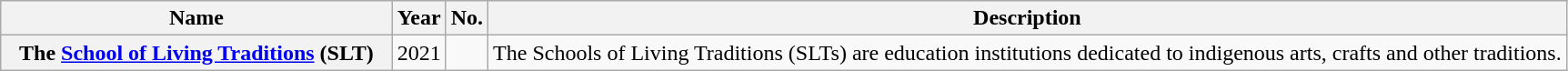<table class="wikitable sortable plainrowheaders">
<tr>
<th style="width:25%">Name</th>
<th>Year</th>
<th>No.</th>
<th class="unsortable">Description</th>
</tr>
<tr>
<th scope="row">The <a href='#'>School of Living Traditions</a> (SLT)</th>
<td>2021</td>
<td></td>
<td>The Schools of Living Traditions (SLTs) are education institutions dedicated to indigenous arts, crafts and other traditions.</td>
</tr>
</table>
